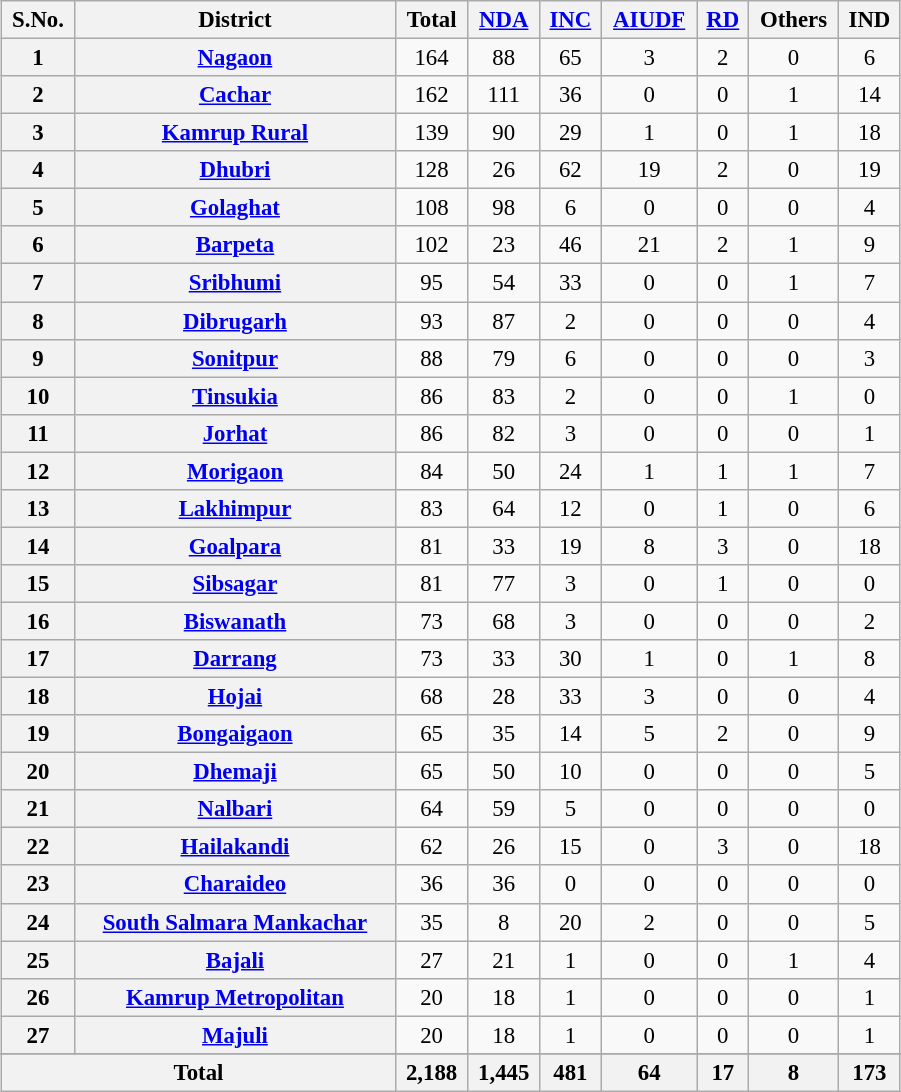<table class="wikitable plainrowheaders sortable mw-collapsible" style="text-align:center; font-size:95%; width:600px; clear:right; margin:0px 0px 0.5em 1em;">
<tr>
<th scope="col">S.No.</th>
<th scope="col">District</th>
<th scope="col">Total</th>
<th scope="col"><a href='#'>NDA</a></th>
<th scope="col"><a href='#'>INC</a></th>
<th scope="col"><a href='#'>AIUDF</a></th>
<th scope="col"><a href='#'>RD</a></th>
<th scope="col">Others</th>
<th scope="col">IND</th>
</tr>
<tr>
<th scope="row">1</th>
<th scope="row"><a href='#'>Nagaon</a></th>
<td>164</td>
<td bgcolor=>88</td>
<td>65</td>
<td>3</td>
<td>2</td>
<td>0</td>
<td>6</td>
</tr>
<tr>
<th scope="row">2</th>
<th scope="row"><a href='#'>Cachar</a></th>
<td>162</td>
<td bgcolor=>111</td>
<td>36</td>
<td>0</td>
<td>0</td>
<td>1</td>
<td>14</td>
</tr>
<tr>
<th scope="row">3</th>
<th scope="row"><a href='#'>Kamrup Rural</a></th>
<td>139</td>
<td bgcolor=>90</td>
<td>29</td>
<td>1</td>
<td>0</td>
<td>1</td>
<td>18</td>
</tr>
<tr>
<th scope="row">4</th>
<th scope="row"><a href='#'>Dhubri</a></th>
<td>128</td>
<td>26</td>
<td bgcolor=>62</td>
<td>19</td>
<td>2</td>
<td>0</td>
<td>19</td>
</tr>
<tr>
<th scope="row">5</th>
<th scope="row"><a href='#'>Golaghat</a></th>
<td>108</td>
<td bgcolor=>98</td>
<td>6</td>
<td>0</td>
<td>0</td>
<td>0</td>
<td>4</td>
</tr>
<tr>
<th scope="row">6</th>
<th scope="row"><a href='#'>Barpeta</a></th>
<td>102</td>
<td>23</td>
<td bgcolor=>46</td>
<td>21</td>
<td>2</td>
<td>1</td>
<td>9</td>
</tr>
<tr>
<th scope="row">7</th>
<th scope="row"><a href='#'>Sribhumi</a></th>
<td>95</td>
<td bgcolor=>54</td>
<td>33</td>
<td>0</td>
<td>0</td>
<td>1</td>
<td>7</td>
</tr>
<tr>
<th scope="row">8</th>
<th scope="row"><a href='#'>Dibrugarh</a></th>
<td>93</td>
<td bgcolor=>87</td>
<td>2</td>
<td>0</td>
<td>0</td>
<td>0</td>
<td>4</td>
</tr>
<tr>
<th scope="row">9</th>
<th scope="row"><a href='#'>Sonitpur</a></th>
<td>88</td>
<td bgcolor=>79</td>
<td>6</td>
<td>0</td>
<td>0</td>
<td>0</td>
<td>3</td>
</tr>
<tr>
<th scope="row">10</th>
<th scope="row"><a href='#'>Tinsukia</a></th>
<td>86</td>
<td bgcolor=>83</td>
<td>2</td>
<td>0</td>
<td>0</td>
<td>1</td>
<td>0</td>
</tr>
<tr>
<th scope="row">11</th>
<th scope="row"><a href='#'>Jorhat</a></th>
<td>86</td>
<td bgcolor=>82</td>
<td>3</td>
<td>0</td>
<td>0</td>
<td>0</td>
<td>1</td>
</tr>
<tr>
<th scope="row">12</th>
<th scope="row"><a href='#'>Morigaon</a></th>
<td>84</td>
<td bgcolor=>50</td>
<td>24</td>
<td>1</td>
<td>1</td>
<td>1</td>
<td>7</td>
</tr>
<tr>
<th scope="row">13</th>
<th scope="row"><a href='#'>Lakhimpur</a></th>
<td>83</td>
<td bgcolor=>64</td>
<td>12</td>
<td>0</td>
<td>1</td>
<td>0</td>
<td>6</td>
</tr>
<tr>
<th scope="row">14</th>
<th scope="row"><a href='#'>Goalpara</a></th>
<td>81</td>
<td bgcolor=>33</td>
<td>19</td>
<td>8</td>
<td>3</td>
<td>0</td>
<td>18</td>
</tr>
<tr>
<th scope="row">15</th>
<th scope="row"><a href='#'>Sibsagar</a></th>
<td>81</td>
<td bgcolor=>77</td>
<td>3</td>
<td>0</td>
<td>1</td>
<td>0</td>
<td>0</td>
</tr>
<tr>
<th scope="row">16</th>
<th scope="row"><a href='#'>Biswanath</a></th>
<td>73</td>
<td bgcolor=>68</td>
<td>3</td>
<td>0</td>
<td>0</td>
<td>0</td>
<td>2</td>
</tr>
<tr>
<th scope="row">17</th>
<th scope="row"><a href='#'>Darrang</a></th>
<td>73</td>
<td bgcolor=>33</td>
<td>30</td>
<td>1</td>
<td>0</td>
<td>1</td>
<td>8</td>
</tr>
<tr>
<th scope="row">18</th>
<th scope="row"><a href='#'>Hojai</a></th>
<td>68</td>
<td>28</td>
<td bgcolor=>33</td>
<td>3</td>
<td>0</td>
<td>0</td>
<td>4</td>
</tr>
<tr>
<th scope="row">19</th>
<th scope="row"><a href='#'>Bongaigaon</a></th>
<td>65</td>
<td bgcolor=>35</td>
<td>14</td>
<td>5</td>
<td>2</td>
<td>0</td>
<td>9</td>
</tr>
<tr>
<th scope="row">20</th>
<th scope="row"><a href='#'>Dhemaji</a></th>
<td>65</td>
<td bgcolor=>50</td>
<td>10</td>
<td>0</td>
<td>0</td>
<td>0</td>
<td>5</td>
</tr>
<tr>
<th scope="row">21</th>
<th scope="row"><a href='#'>Nalbari</a></th>
<td>64</td>
<td bgcolor=>59</td>
<td>5</td>
<td>0</td>
<td>0</td>
<td>0</td>
<td>0</td>
</tr>
<tr>
<th scope="row">22</th>
<th scope="row"><a href='#'>Hailakandi</a></th>
<td>62</td>
<td bgcolor=>26</td>
<td>15</td>
<td>0</td>
<td>3</td>
<td>0</td>
<td>18</td>
</tr>
<tr>
<th scope="row">23</th>
<th scope="row"><a href='#'>Charaideo</a></th>
<td>36</td>
<td bgcolor=>36</td>
<td>0</td>
<td>0</td>
<td>0</td>
<td>0</td>
<td>0</td>
</tr>
<tr>
<th scope="row">24</th>
<th scope="row"><a href='#'>South Salmara Mankachar</a></th>
<td>35</td>
<td>8</td>
<td bgcolor=>20</td>
<td>2</td>
<td>0</td>
<td>0</td>
<td>5</td>
</tr>
<tr>
<th scope="row">25</th>
<th scope="row"><a href='#'>Bajali</a></th>
<td>27</td>
<td bgcolor=>21</td>
<td>1</td>
<td>0</td>
<td>0</td>
<td>1</td>
<td>4</td>
</tr>
<tr>
<th scope="row">26</th>
<th scope="row"><a href='#'>Kamrup Metropolitan</a></th>
<td>20</td>
<td bgcolor=>18</td>
<td>1</td>
<td>0</td>
<td>0</td>
<td>0</td>
<td>1</td>
</tr>
<tr>
<th scope="row">27</th>
<th scope="row"><a href='#'>Majuli</a></th>
<td>20</td>
<td bgcolor=>18</td>
<td>1</td>
<td>0</td>
<td>0</td>
<td>0</td>
<td>1</td>
</tr>
<tr>
</tr>
<tr class="sortbottom">
<th colspan="2">Total</th>
<th scope="col">2,188</th>
<th scope="col">1,445</th>
<th scope="col">481</th>
<th scope="col">64</th>
<th scope="col">17</th>
<th scope="col">8</th>
<th scope="col">173</th>
</tr>
</table>
